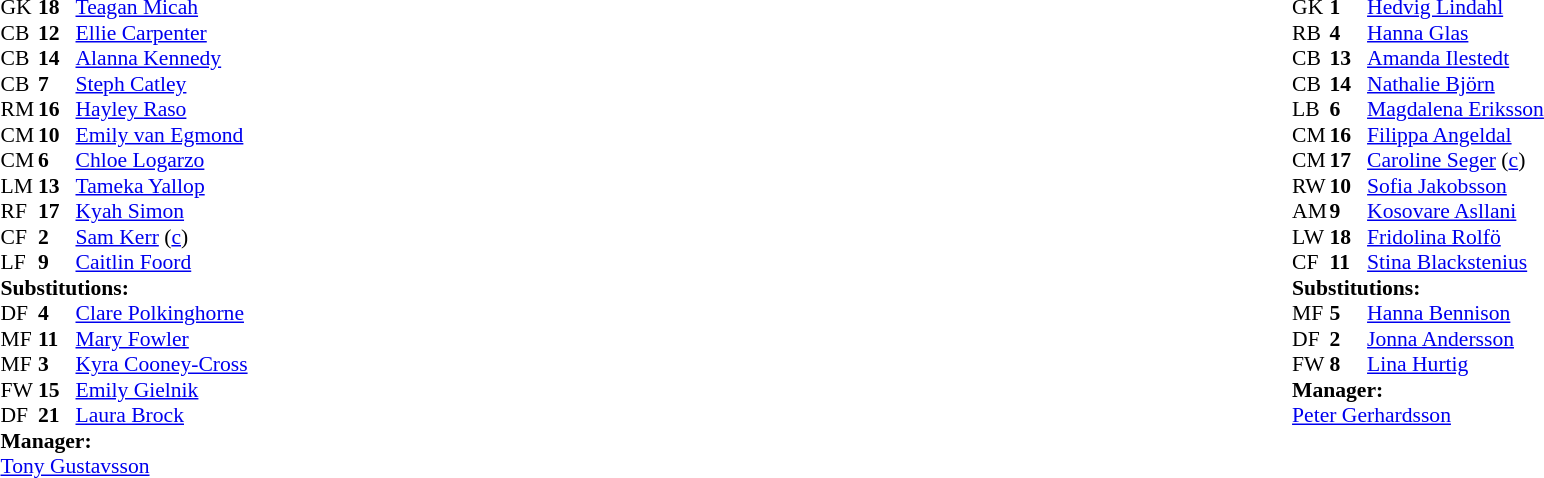<table width="100%">
<tr>
<td valign="top" width="40%"><br><table style="font-size:90%" cellspacing="0" cellpadding="0">
<tr>
<th width=25></th>
<th width=25></th>
</tr>
<tr>
<td>GK</td>
<td><strong>18</strong></td>
<td><a href='#'>Teagan Micah</a></td>
</tr>
<tr>
<td>CB</td>
<td><strong>12</strong></td>
<td><a href='#'>Ellie Carpenter</a></td>
<td></td>
</tr>
<tr>
<td>CB</td>
<td><strong>14</strong></td>
<td><a href='#'>Alanna Kennedy</a></td>
</tr>
<tr>
<td>CB</td>
<td><strong>7</strong></td>
<td><a href='#'>Steph Catley</a></td>
</tr>
<tr>
<td>RM</td>
<td><strong>16</strong></td>
<td><a href='#'>Hayley Raso</a></td>
<td></td>
<td></td>
</tr>
<tr>
<td>CM</td>
<td><strong>10</strong></td>
<td><a href='#'>Emily van Egmond</a></td>
</tr>
<tr>
<td>CM</td>
<td><strong>6</strong></td>
<td><a href='#'>Chloe Logarzo</a></td>
<td></td>
<td></td>
</tr>
<tr>
<td>LM</td>
<td><strong>13</strong></td>
<td><a href='#'>Tameka Yallop</a></td>
<td></td>
<td></td>
</tr>
<tr>
<td>RF</td>
<td><strong>17</strong></td>
<td><a href='#'>Kyah Simon</a></td>
<td></td>
<td></td>
</tr>
<tr>
<td>CF</td>
<td><strong>2</strong></td>
<td><a href='#'>Sam Kerr</a> (<a href='#'>c</a>)</td>
</tr>
<tr>
<td>LF</td>
<td><strong>9</strong></td>
<td><a href='#'>Caitlin Foord</a></td>
<td></td>
<td></td>
</tr>
<tr>
<td colspan=3><strong>Substitutions:</strong></td>
</tr>
<tr>
<td>DF</td>
<td><strong>4</strong></td>
<td><a href='#'>Clare Polkinghorne</a></td>
<td></td>
<td></td>
</tr>
<tr>
<td>MF</td>
<td><strong>11</strong></td>
<td><a href='#'>Mary Fowler</a></td>
<td></td>
<td></td>
</tr>
<tr>
<td>MF</td>
<td><strong>3</strong></td>
<td><a href='#'>Kyra Cooney-Cross</a></td>
<td></td>
<td></td>
</tr>
<tr>
<td>FW</td>
<td><strong>15</strong></td>
<td><a href='#'>Emily Gielnik</a></td>
<td></td>
<td></td>
</tr>
<tr>
<td>DF</td>
<td><strong>21</strong></td>
<td><a href='#'>Laura Brock</a></td>
<td></td>
<td></td>
</tr>
<tr>
<td colspan=3><strong>Manager:</strong></td>
</tr>
<tr>
<td colspan=3> <a href='#'>Tony Gustavsson</a></td>
</tr>
</table>
</td>
<td valign="top"></td>
<td valign="top" width="50%"><br><table style="font-size:90%; margin:auto" cellspacing="0" cellpadding="0">
<tr>
<th width=25></th>
<th width=25></th>
</tr>
<tr>
<td>GK</td>
<td><strong>1</strong></td>
<td><a href='#'>Hedvig Lindahl</a></td>
</tr>
<tr>
<td>RB</td>
<td><strong>4</strong></td>
<td><a href='#'>Hanna Glas</a></td>
</tr>
<tr>
<td>CB</td>
<td><strong>13</strong></td>
<td><a href='#'>Amanda Ilestedt</a></td>
</tr>
<tr>
<td>CB</td>
<td><strong>14</strong></td>
<td><a href='#'>Nathalie Björn</a></td>
</tr>
<tr>
<td>LB</td>
<td><strong>6</strong></td>
<td><a href='#'>Magdalena Eriksson</a></td>
</tr>
<tr>
<td>CM</td>
<td><strong>16</strong></td>
<td><a href='#'>Filippa Angeldal</a></td>
<td></td>
<td></td>
</tr>
<tr>
<td>CM</td>
<td><strong>17</strong></td>
<td><a href='#'>Caroline Seger</a> (<a href='#'>c</a>)</td>
</tr>
<tr>
<td>RW</td>
<td><strong>10</strong></td>
<td><a href='#'>Sofia Jakobsson</a></td>
<td></td>
<td></td>
</tr>
<tr>
<td>AM</td>
<td><strong>9</strong></td>
<td><a href='#'>Kosovare Asllani</a></td>
</tr>
<tr>
<td>LW</td>
<td><strong>18</strong></td>
<td><a href='#'>Fridolina Rolfö</a></td>
</tr>
<tr>
<td>CF</td>
<td><strong>11</strong></td>
<td><a href='#'>Stina Blackstenius</a></td>
<td></td>
<td></td>
</tr>
<tr>
<td colspan=3><strong>Substitutions:</strong></td>
</tr>
<tr>
<td>MF</td>
<td><strong>5</strong></td>
<td><a href='#'>Hanna Bennison</a></td>
<td></td>
<td></td>
</tr>
<tr>
<td>DF</td>
<td><strong>2</strong></td>
<td><a href='#'>Jonna Andersson</a></td>
<td></td>
<td></td>
</tr>
<tr>
<td>FW</td>
<td><strong>8</strong></td>
<td><a href='#'>Lina Hurtig</a></td>
<td></td>
<td></td>
</tr>
<tr>
<td colspan=3><strong>Manager:</strong></td>
</tr>
<tr>
<td colspan=3><a href='#'>Peter Gerhardsson</a></td>
</tr>
</table>
</td>
</tr>
</table>
